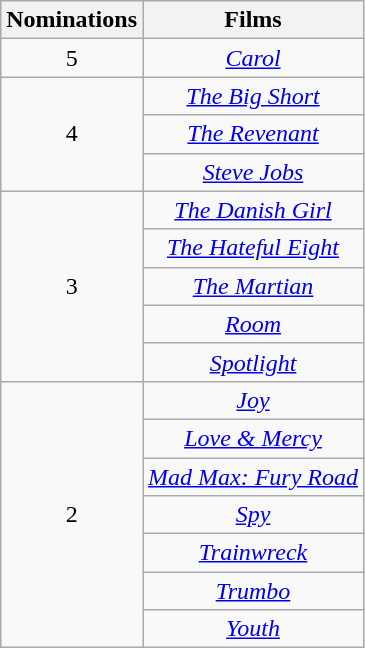<table class="wikitable" style="text-align: center">
<tr>
<th scope="col" width="55">Nominations</th>
<th scope="col" align="center">Films</th>
</tr>
<tr>
<td align="center">5</td>
<td><em><a href='#'>Carol</a></em></td>
</tr>
<tr>
<td rowspan=3 style="text-align:center">4</td>
<td><em><a href='#'>The Big Short</a></em></td>
</tr>
<tr>
<td><em><a href='#'>The Revenant</a></em></td>
</tr>
<tr>
<td><em><a href='#'>Steve Jobs</a></em></td>
</tr>
<tr>
<td rowspan=5 style="text-align:center">3</td>
<td><em><a href='#'>The Danish Girl</a></em></td>
</tr>
<tr>
<td><em><a href='#'>The Hateful Eight</a></em></td>
</tr>
<tr>
<td><em><a href='#'>The Martian</a></em></td>
</tr>
<tr>
<td><em><a href='#'>Room</a></em></td>
</tr>
<tr>
<td><em><a href='#'>Spotlight</a></em></td>
</tr>
<tr>
<td rowspan=7 style="text-align:center">2</td>
<td><em><a href='#'>Joy</a></em></td>
</tr>
<tr>
<td><em><a href='#'>Love & Mercy</a></em></td>
</tr>
<tr>
<td><em><a href='#'>Mad Max: Fury Road</a></em></td>
</tr>
<tr>
<td><em><a href='#'>Spy</a></em></td>
</tr>
<tr>
<td><em><a href='#'>Trainwreck</a></em></td>
</tr>
<tr>
<td><em><a href='#'>Trumbo</a></em></td>
</tr>
<tr>
<td><em><a href='#'>Youth</a></em></td>
</tr>
</table>
